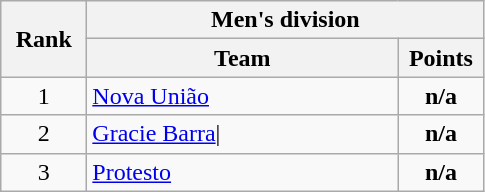<table class="wikitable" style="text-align:center;">
<tr>
<th rowspan="2" width="50">Rank</th>
<th colspan="2">Men's division</th>
</tr>
<tr>
<th width="200">Team</th>
<th width="50">Points</th>
</tr>
<tr>
<td>1</td>
<td style=text-align:left><a href='#'>Nova União</a></td>
<td><strong>n/a</strong></td>
</tr>
<tr>
<td>2</td>
<td style=text-align:left><a href='#'>Gracie Barra</a>|</td>
<td><strong>n/a</strong></td>
</tr>
<tr>
<td>3</td>
<td style=text-align:left><a href='#'>Protesto</a></td>
<td><strong>n/a</strong></td>
</tr>
</table>
